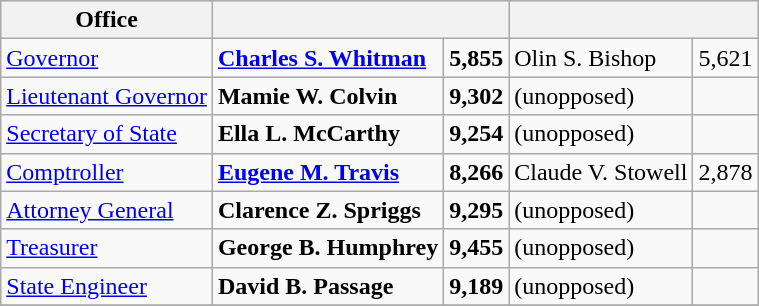<table class=wikitable>
<tr bgcolor=lightgrey>
<th>Office</th>
<th colspan="2"></th>
<th colspan="2"></th>
</tr>
<tr>
<td><a href='#'>Governor</a></td>
<td><strong><a href='#'>Charles S. Whitman</a></strong></td>
<td align="right"><strong>5,855</strong></td>
<td>Olin S. Bishop</td>
<td align="right">5,621</td>
</tr>
<tr>
<td><a href='#'>Lieutenant Governor</a></td>
<td><strong>Mamie W. Colvin</strong></td>
<td align="right"><strong>9,302</strong></td>
<td>(unopposed)</td>
<td align="right"></td>
</tr>
<tr>
<td><a href='#'>Secretary of State</a></td>
<td><strong>Ella L. McCarthy</strong></td>
<td align="right"><strong>9,254</strong></td>
<td>(unopposed)</td>
<td align="right"></td>
</tr>
<tr>
<td><a href='#'>Comptroller</a></td>
<td><strong><a href='#'>Eugene M. Travis</a></strong></td>
<td align="right"><strong>8,266</strong></td>
<td>Claude V. Stowell</td>
<td align="right">2,878</td>
</tr>
<tr>
<td><a href='#'>Attorney General</a></td>
<td><strong>Clarence Z. Spriggs</strong></td>
<td align="right"><strong>9,295</strong></td>
<td>(unopposed)</td>
<td align="right"></td>
</tr>
<tr>
<td><a href='#'>Treasurer</a></td>
<td><strong>George B. Humphrey</strong></td>
<td align="right"><strong>9,455</strong></td>
<td>(unopposed)</td>
<td align="right"></td>
</tr>
<tr>
<td><a href='#'>State Engineer</a></td>
<td><strong>David B. Passage</strong></td>
<td align="right"><strong>9,189</strong></td>
<td>(unopposed)</td>
<td align="right"></td>
</tr>
<tr>
</tr>
</table>
